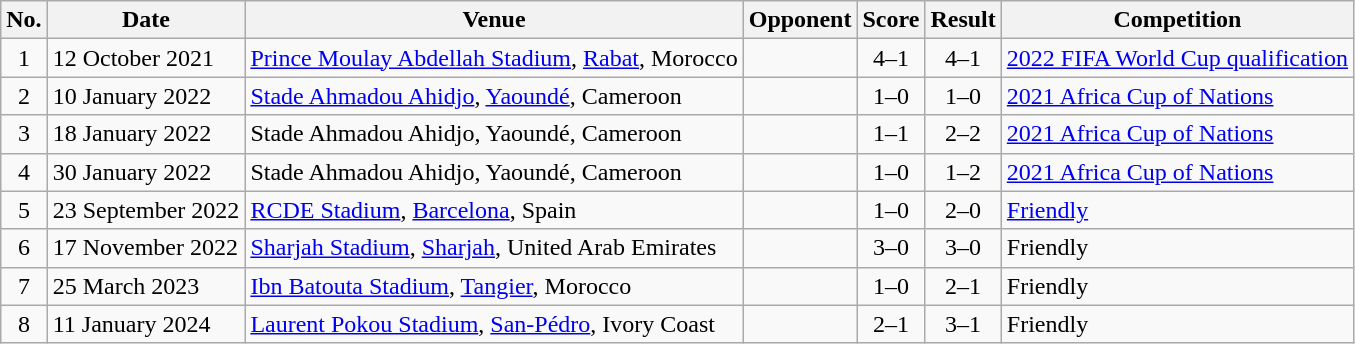<table class="wikitable sortable">
<tr>
<th scope="col">No.</th>
<th scope="col">Date</th>
<th scope="col">Venue</th>
<th scope="col">Opponent</th>
<th scope="col">Score</th>
<th scope="col">Result</th>
<th scope="col">Competition</th>
</tr>
<tr>
<td style="text-align:center">1</td>
<td>12 October 2021</td>
<td><a href='#'>Prince Moulay Abdellah Stadium</a>, <a href='#'>Rabat</a>, Morocco</td>
<td></td>
<td style="text-align:center">4–1</td>
<td style="text-align:center">4–1</td>
<td><a href='#'>2022 FIFA World Cup qualification</a></td>
</tr>
<tr>
<td style="text-align:center">2</td>
<td>10 January 2022</td>
<td><a href='#'>Stade Ahmadou Ahidjo</a>, <a href='#'>Yaoundé</a>, Cameroon</td>
<td></td>
<td style="text-align:center">1–0</td>
<td style="text-align:center">1–0</td>
<td><a href='#'>2021 Africa Cup of Nations</a></td>
</tr>
<tr>
<td style="text-align:center">3</td>
<td>18 January 2022</td>
<td>Stade Ahmadou Ahidjo, Yaoundé, Cameroon</td>
<td></td>
<td style="text-align:center">1–1</td>
<td style="text-align:center">2–2</td>
<td><a href='#'>2021 Africa Cup of Nations</a></td>
</tr>
<tr>
<td style="text-align:center">4</td>
<td>30 January 2022</td>
<td>Stade Ahmadou Ahidjo, Yaoundé, Cameroon</td>
<td></td>
<td style="text-align:center">1–0</td>
<td align="center">1–2 </td>
<td><a href='#'>2021 Africa Cup of Nations</a></td>
</tr>
<tr>
<td style="text-align:center">5</td>
<td>23 September 2022</td>
<td><a href='#'>RCDE Stadium</a>, <a href='#'>Barcelona</a>, Spain</td>
<td></td>
<td style="text-align:center">1–0</td>
<td align="center">2–0</td>
<td><a href='#'>Friendly</a></td>
</tr>
<tr>
<td style="text-align:center">6</td>
<td>17 November 2022</td>
<td><a href='#'>Sharjah Stadium</a>, <a href='#'>Sharjah</a>, United Arab Emirates</td>
<td></td>
<td style="text-align:center">3–0</td>
<td style="text-align:center">3–0</td>
<td>Friendly</td>
</tr>
<tr>
<td style="text-align:center">7</td>
<td>25 March 2023</td>
<td><a href='#'>Ibn Batouta Stadium</a>, <a href='#'>Tangier</a>, Morocco</td>
<td></td>
<td style="text-align:center">1–0</td>
<td style="text-align:center">2–1</td>
<td>Friendly</td>
</tr>
<tr>
<td style="text-align:center">8</td>
<td>11 January 2024</td>
<td><a href='#'>Laurent Pokou Stadium</a>, <a href='#'>San-Pédro</a>, Ivory Coast</td>
<td></td>
<td style="text-align:center">2–1</td>
<td style="text-align:center">3–1</td>
<td>Friendly</td>
</tr>
</table>
